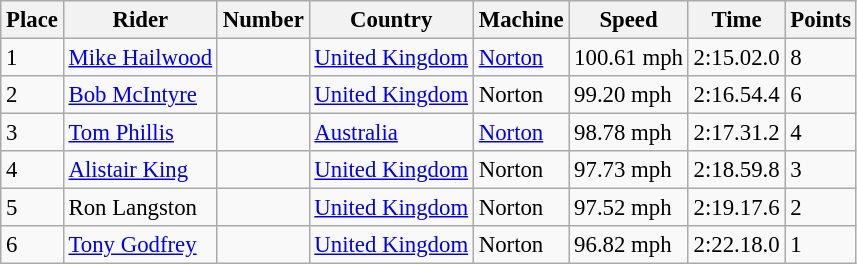<table class="wikitable" style="font-size: 95%;">
<tr>
<th>Place</th>
<th>Rider</th>
<th>Number</th>
<th>Country</th>
<th>Machine</th>
<th>Speed</th>
<th>Time</th>
<th>Points</th>
</tr>
<tr>
<td>1</td>
<td> <a href='#'>Mike Hailwood</a></td>
<td></td>
<td><a href='#'>United Kingdom</a></td>
<td><a href='#'>Norton</a></td>
<td>100.61 mph</td>
<td>2:15.02.0</td>
<td>8</td>
</tr>
<tr>
<td>2</td>
<td> <a href='#'>Bob McIntyre</a></td>
<td></td>
<td><a href='#'>United Kingdom</a></td>
<td>Norton</td>
<td>99.20 mph</td>
<td>2:16.54.4</td>
<td>6</td>
</tr>
<tr>
<td>3</td>
<td> <a href='#'>Tom Phillis</a></td>
<td></td>
<td><a href='#'>Australia</a></td>
<td><a href='#'>Norton</a></td>
<td>98.78 mph</td>
<td>2:17.31.2</td>
<td>4</td>
</tr>
<tr>
<td>4</td>
<td> <a href='#'>Alistair King</a></td>
<td></td>
<td><a href='#'>United Kingdom</a></td>
<td>Norton</td>
<td>97.73 mph</td>
<td>2:18.59.8</td>
<td>3</td>
</tr>
<tr>
<td>5</td>
<td> Ron Langston</td>
<td></td>
<td><a href='#'>United Kingdom</a></td>
<td>Norton</td>
<td>97.52 mph</td>
<td>2:19.17.6</td>
<td>2</td>
</tr>
<tr>
<td>6</td>
<td> <a href='#'>Tony Godfrey</a></td>
<td></td>
<td><a href='#'>United Kingdom</a></td>
<td>Norton</td>
<td>96.82 mph</td>
<td>2:22.18.0</td>
<td>1</td>
</tr>
</table>
